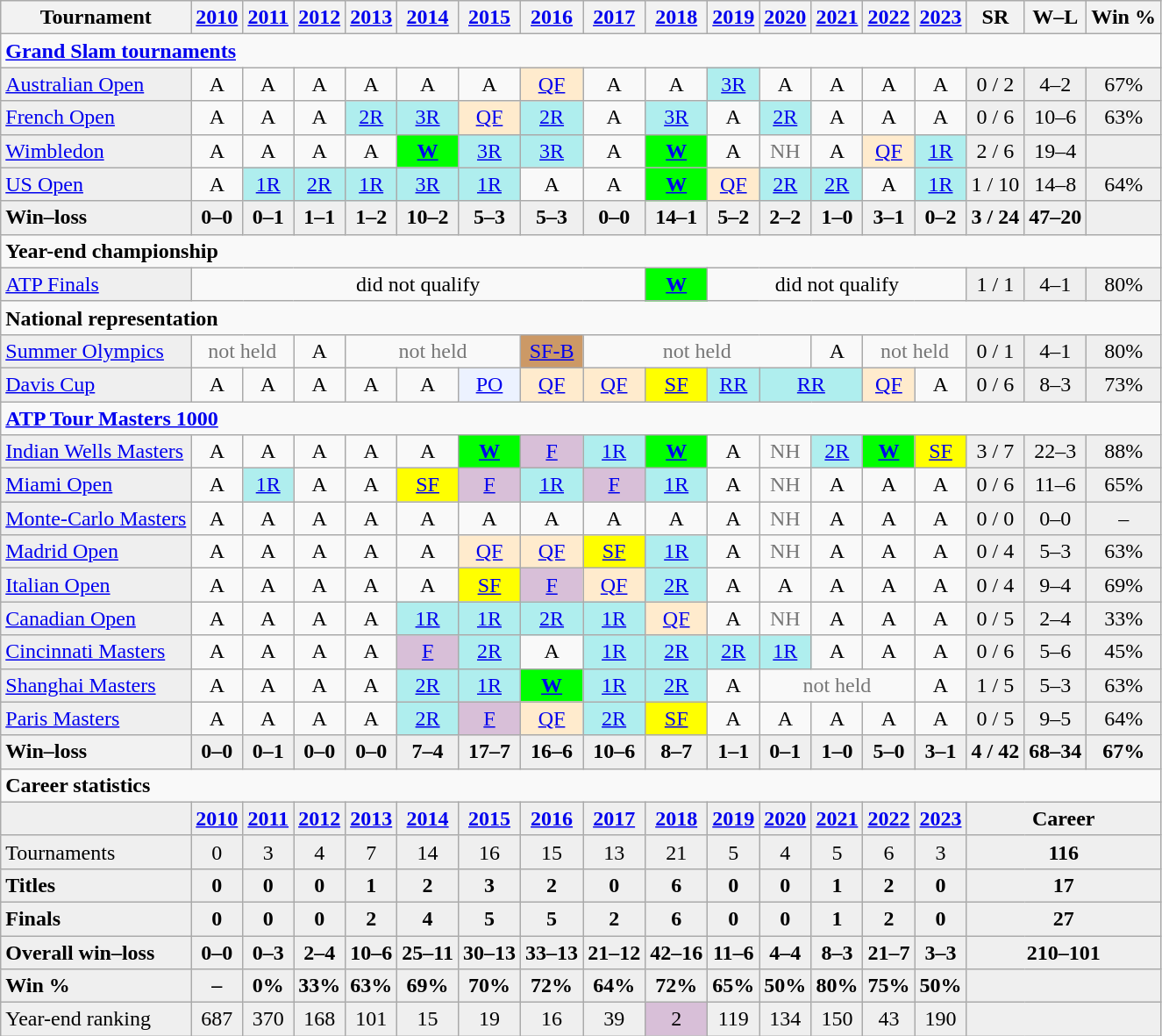<table class="wikitable nowrap" style=text-align:center;>
<tr>
<th>Tournament</th>
<th><a href='#'>2010</a></th>
<th><a href='#'>2011</a></th>
<th><a href='#'>2012</a></th>
<th><a href='#'>2013</a></th>
<th><a href='#'>2014</a></th>
<th><a href='#'>2015</a></th>
<th><a href='#'>2016</a></th>
<th><a href='#'>2017</a></th>
<th><a href='#'>2018</a></th>
<th><a href='#'>2019</a></th>
<th><a href='#'>2020</a></th>
<th><a href='#'>2021</a></th>
<th><a href='#'>2022</a></th>
<th><a href='#'>2023</a></th>
<th>SR</th>
<th>W–L</th>
<th>Win %</th>
</tr>
<tr>
<td colspan="18" style="text-align:left"><strong><a href='#'>Grand Slam tournaments</a></strong></td>
</tr>
<tr>
<td style=background:#efefef;text-align:left><a href='#'>Australian Open</a></td>
<td>A</td>
<td>A</td>
<td>A</td>
<td>A</td>
<td>A</td>
<td>A</td>
<td style=background:#ffebcd><a href='#'>QF</a></td>
<td>A</td>
<td>A</td>
<td style=background:#afeeee><a href='#'>3R</a></td>
<td>A</td>
<td>A</td>
<td>A</td>
<td>A</td>
<td style=background:#efefef>0 / 2</td>
<td style=background:#efefef>4–2</td>
<td style=background:#efefef>67%</td>
</tr>
<tr>
<td style=background:#efefef;text-align:left><a href='#'>French Open</a></td>
<td>A</td>
<td>A</td>
<td>A</td>
<td style=background:#afeeee><a href='#'>2R</a></td>
<td style=background:#afeeee><a href='#'>3R</a></td>
<td style=background:#ffebcd><a href='#'>QF</a></td>
<td style=background:#afeeee><a href='#'>2R</a></td>
<td>A</td>
<td style=background:#afeeee><a href='#'>3R</a></td>
<td>A</td>
<td style=background:#afeeee><a href='#'>2R</a></td>
<td>A</td>
<td>A</td>
<td>A</td>
<td style=background:#efefef>0 / 6</td>
<td style=background:#efefef>10–6</td>
<td style=background:#efefef>63%</td>
</tr>
<tr>
<td style=background:#efefef;text-align:left><a href='#'>Wimbledon</a></td>
<td>A</td>
<td>A</td>
<td>A</td>
<td>A</td>
<td style=background:lime><a href='#'><strong>W</strong></a></td>
<td style=background:#afeeee><a href='#'>3R</a></td>
<td style=background:#afeeee><a href='#'>3R</a></td>
<td>A</td>
<td style=background:lime><a href='#'><strong>W</strong></a></td>
<td>A</td>
<td style=color:#767676>NH</td>
<td>A</td>
<td style=background:#ffebcd><a href='#'>QF</a></td>
<td style=background:#afeeee><a href='#'>1R</a></td>
<td style=background:#efefef>2 / 6</td>
<td style=background:#efefef>19–4</td>
<td style=background:#efefef></td>
</tr>
<tr>
<td style=background:#efefef;text-align:left><a href='#'>US Open</a></td>
<td>A</td>
<td style=background:#afeeee><a href='#'>1R</a></td>
<td style=background:#afeeee><a href='#'>2R</a></td>
<td style=background:#afeeee><a href='#'>1R</a></td>
<td style=background:#afeeee><a href='#'>3R</a></td>
<td style=background:#afeeee><a href='#'>1R</a></td>
<td>A</td>
<td>A</td>
<td style=background:lime><a href='#'><strong>W</strong></a></td>
<td style=background:#ffebcd><a href='#'>QF</a></td>
<td style=background:#afeeee><a href='#'>2R</a></td>
<td style=background:#afeeee><a href='#'>2R</a></td>
<td>A</td>
<td style=background:#afeeee><a href='#'>1R</a></td>
<td style=background:#efefef>1 / 10</td>
<td style=background:#efefef>14–8</td>
<td style=background:#efefef>64%</td>
</tr>
<tr style=font-weight:bold;background:#efefef>
<td style=text-align:left>Win–loss</td>
<td>0–0</td>
<td>0–1</td>
<td>1–1</td>
<td>1–2</td>
<td>10–2</td>
<td>5–3</td>
<td>5–3</td>
<td>0–0</td>
<td>14–1</td>
<td>5–2</td>
<td>2–2</td>
<td>1–0</td>
<td>3–1</td>
<td>0–2</td>
<td>3 / 24</td>
<td>47–20</td>
<td></td>
</tr>
<tr>
<td colspan="18" style="text-align:left"><strong>Year-end championship</strong></td>
</tr>
<tr>
<td style=background:#efefef;text-align:left><a href='#'>ATP Finals</a></td>
<td colspan=8>did not qualify</td>
<td style=background:lime><a href='#'><strong>W</strong></a></td>
<td colspan=5>did not qualify</td>
<td style=background:#efefef>1 / 1</td>
<td style=background:#efefef>4–1</td>
<td style=background:#efefef>80%</td>
</tr>
<tr>
<td colspan="18" style="text-align:left"><strong>National representation</strong></td>
</tr>
<tr>
<td style=background:#efefef;text-align:left><a href='#'>Summer Olympics</a></td>
<td colspan=2 style=color:#767676>not held</td>
<td>A</td>
<td colspan=3 style=color:#767676>not held</td>
<td style=background:#c96><a href='#'>SF-B</a></td>
<td colspan=4 style=color:#767676>not held</td>
<td>A</td>
<td colspan=2 style=color:#767676>not held</td>
<td style=background:#efefef>0 / 1</td>
<td style=background:#efefef>4–1</td>
<td style=background:#efefef>80%</td>
</tr>
<tr>
<td style=background:#efefef;text-align:left><a href='#'>Davis Cup</a></td>
<td>A</td>
<td>A</td>
<td>A</td>
<td>A</td>
<td>A</td>
<td style=background:#ecf2ff><a href='#'>PO</a></td>
<td style=background:#ffebcd><a href='#'>QF</a></td>
<td style=background:#ffebcd><a href='#'>QF</a></td>
<td style=background:yellow><a href='#'>SF</a></td>
<td style=background:#afeeee><a href='#'>RR</a></td>
<td colspan=2 style=background:#afeeee><a href='#'>RR</a></td>
<td style=background:#ffebcd><a href='#'>QF</a></td>
<td>A</td>
<td style=background:#efefef>0 / 6</td>
<td style=background:#efefef>8–3</td>
<td style=background:#efefef>73%</td>
</tr>
<tr>
<td colspan="18" style="text-align:left"><strong><a href='#'>ATP Tour Masters 1000</a></strong></td>
</tr>
<tr>
<td style=background:#efefef;text-align:left><a href='#'>Indian Wells Masters</a></td>
<td>A</td>
<td>A</td>
<td>A</td>
<td>A</td>
<td>A</td>
<td style=background:lime><a href='#'><strong>W</strong></a></td>
<td style=background:thistle><a href='#'>F</a></td>
<td style=background:#afeeee><a href='#'>1R</a></td>
<td style=background:lime><a href='#'><strong>W</strong></a></td>
<td>A</td>
<td style=color:#767676>NH</td>
<td style=background:#afeeee><a href='#'>2R</a></td>
<td style=background:lime><a href='#'><strong>W</strong></a></td>
<td style=background:yellow><a href='#'>SF</a></td>
<td style=background:#efefef>3 / 7</td>
<td style=background:#efefef>22–3</td>
<td style=background:#efefef>88%</td>
</tr>
<tr>
<td style=background:#efefef;text-align:left><a href='#'>Miami Open</a></td>
<td>A</td>
<td style=background:#afeeee><a href='#'>1R</a></td>
<td>A</td>
<td>A</td>
<td style=background:yellow><a href='#'>SF</a></td>
<td style=background:thistle><a href='#'>F</a></td>
<td style=background:#afeeee><a href='#'>1R</a></td>
<td style=background:thistle><a href='#'>F</a></td>
<td style=background:#afeeee><a href='#'>1R</a></td>
<td>A</td>
<td style=color:#767676>NH</td>
<td>A</td>
<td>A</td>
<td>A</td>
<td style=background:#efefef>0 / 6</td>
<td style=background:#efefef>11–6</td>
<td style=background:#efefef>65%</td>
</tr>
<tr>
<td style=background:#efefef;text-align:left><a href='#'>Monte-Carlo Masters</a></td>
<td>A</td>
<td>A</td>
<td>A</td>
<td>A</td>
<td>A</td>
<td>A</td>
<td>A</td>
<td>A</td>
<td>A</td>
<td>A</td>
<td style=color:#767676>NH</td>
<td>A</td>
<td>A</td>
<td>A</td>
<td style=background:#efefef>0 / 0</td>
<td style=background:#efefef>0–0</td>
<td style=background:#efefef>–</td>
</tr>
<tr>
<td style=background:#efefef;text-align:left><a href='#'>Madrid Open</a></td>
<td>A</td>
<td>A</td>
<td>A</td>
<td>A</td>
<td>A</td>
<td style=background:#ffebcd><a href='#'>QF</a></td>
<td style=background:#ffebcd><a href='#'>QF</a></td>
<td style=background:yellow><a href='#'>SF</a></td>
<td style=background:#afeeee><a href='#'>1R</a></td>
<td>A</td>
<td style=color:#767676>NH</td>
<td>A</td>
<td>A</td>
<td>A</td>
<td style=background:#efefef>0 / 4</td>
<td style=background:#efefef>5–3</td>
<td style=background:#efefef>63%</td>
</tr>
<tr>
<td style=background:#efefef;text-align:left><a href='#'>Italian Open</a></td>
<td>A</td>
<td>A</td>
<td>A</td>
<td>A</td>
<td>A</td>
<td style=background:yellow><a href='#'>SF</a></td>
<td style=background:thistle><a href='#'>F</a></td>
<td style=background:#ffebcd><a href='#'>QF</a></td>
<td style=background:#afeeee><a href='#'>2R</a></td>
<td>A</td>
<td>A</td>
<td>A</td>
<td>A</td>
<td>A</td>
<td style=background:#efefef>0 / 4</td>
<td style=background:#efefef>9–4</td>
<td style=background:#efefef>69%</td>
</tr>
<tr>
<td style=background:#efefef;text-align:left><a href='#'>Canadian Open</a></td>
<td>A</td>
<td>A</td>
<td>A</td>
<td>A</td>
<td style=background:#afeeee><a href='#'>1R</a></td>
<td style=background:#afeeee><a href='#'>1R</a></td>
<td style=background:#afeeee><a href='#'>2R</a></td>
<td style=background:#afeeee><a href='#'>1R</a></td>
<td style=background:#ffebcd><a href='#'>QF</a></td>
<td>A</td>
<td style=color:#767676>NH</td>
<td>A</td>
<td>A</td>
<td>A</td>
<td style=background:#efefef>0 / 5</td>
<td style=background:#efefef>2–4</td>
<td style=background:#efefef>33%</td>
</tr>
<tr>
<td style=background:#efefef;text-align:left><a href='#'>Cincinnati Masters</a></td>
<td>A</td>
<td>A</td>
<td>A</td>
<td>A</td>
<td style=background:thistle><a href='#'>F</a></td>
<td style=background:#afeeee><a href='#'>2R</a></td>
<td>A</td>
<td style=background:#afeeee><a href='#'>1R</a></td>
<td style=background:#afeeee><a href='#'>2R</a></td>
<td style=background:#afeeee><a href='#'>2R</a></td>
<td style=background:#afeeee><a href='#'>1R</a></td>
<td>A</td>
<td>A</td>
<td>A</td>
<td style=background:#efefef>0 / 6</td>
<td style=background:#efefef>5–6</td>
<td style=background:#efefef>45%</td>
</tr>
<tr>
<td style=background:#efefef;text-align:left><a href='#'>Shanghai Masters</a></td>
<td>A</td>
<td>A</td>
<td>A</td>
<td>A</td>
<td style=background:#afeeee><a href='#'>2R</a></td>
<td style=background:#afeeee><a href='#'>1R</a></td>
<td style=background:lime><a href='#'><strong>W</strong></a></td>
<td style=background:#afeeee><a href='#'>1R</a></td>
<td style=background:#afeeee><a href='#'>2R</a></td>
<td>A</td>
<td colspan=3 style=color:#767676>not held</td>
<td>A</td>
<td style=background:#efefef>1 / 5</td>
<td style=background:#efefef>5–3</td>
<td style=background:#efefef>63%</td>
</tr>
<tr>
<td style=background:#efefef;text-align:left><a href='#'>Paris Masters</a></td>
<td>A</td>
<td>A</td>
<td>A</td>
<td>A</td>
<td style=background:#afeeee><a href='#'>2R</a></td>
<td style=background:thistle><a href='#'>F</a></td>
<td style=background:#ffebcd><a href='#'>QF</a></td>
<td style=background:#afeeee><a href='#'>2R</a></td>
<td style=background:yellow><a href='#'>SF</a></td>
<td>A</td>
<td>A</td>
<td>A</td>
<td>A</td>
<td>A</td>
<td style=background:#efefef>0 / 5</td>
<td style=background:#efefef>9–5</td>
<td style=background:#efefef>64%</td>
</tr>
<tr style=font-weight:bold;background:#efefef>
<th style=text-align:left>Win–loss</th>
<td>0–0</td>
<td>0–1</td>
<td>0–0</td>
<td>0–0</td>
<td>7–4</td>
<td>17–7</td>
<td>16–6</td>
<td>10–6</td>
<td>8–7</td>
<td>1–1</td>
<td>0–1</td>
<td>1–0</td>
<td>5–0</td>
<td>3–1</td>
<td>4 / 42</td>
<td>68–34</td>
<td>67%</td>
</tr>
<tr>
<td colspan="18" style="text-align:left"><strong>Career statistics</strong></td>
</tr>
<tr style=font-weight:bold;background:#efefef>
<td></td>
<td><a href='#'>2010</a></td>
<td><a href='#'>2011</a></td>
<td><a href='#'>2012</a></td>
<td><a href='#'>2013</a></td>
<td><a href='#'>2014</a></td>
<td><a href='#'>2015</a></td>
<td><a href='#'>2016</a></td>
<td><a href='#'>2017</a></td>
<td><a href='#'>2018</a></td>
<td><a href='#'>2019</a></td>
<td><a href='#'>2020</a></td>
<td><a href='#'>2021</a></td>
<td><a href='#'>2022</a></td>
<td><a href='#'>2023</a></td>
<td colspan=3>Career</td>
</tr>
<tr style=background:#efefef>
<td align=left>Tournaments</td>
<td>0</td>
<td>3</td>
<td>4</td>
<td>7</td>
<td>14</td>
<td>16</td>
<td>15</td>
<td>13</td>
<td>21</td>
<td>5</td>
<td>4</td>
<td>5</td>
<td>6</td>
<td>3</td>
<td colspan="3"><strong>116</strong></td>
</tr>
<tr style=font-weight:bold;background:#efefef>
<td style=text-align:left>Titles</td>
<td>0</td>
<td>0</td>
<td>0</td>
<td>1</td>
<td>2</td>
<td>3</td>
<td>2</td>
<td>0</td>
<td>6</td>
<td>0</td>
<td>0</td>
<td>1</td>
<td>2</td>
<td>0</td>
<td colspan="3">17</td>
</tr>
<tr style=font-weight:bold;background:#efefef>
<td style=text-align:left>Finals</td>
<td>0</td>
<td>0</td>
<td>0</td>
<td>2</td>
<td>4</td>
<td>5</td>
<td>5</td>
<td>2</td>
<td>6</td>
<td>0</td>
<td>0</td>
<td>1</td>
<td>2</td>
<td>0</td>
<td colspan="3">27</td>
</tr>
<tr style=font-weight:bold;background:#efefef>
<td style=text-align:left>Overall win–loss</td>
<td>0–0</td>
<td>0–3</td>
<td>2–4</td>
<td>10–6</td>
<td>25–11</td>
<td>30–13</td>
<td>33–13</td>
<td>21–12</td>
<td>42–16</td>
<td>11–6</td>
<td>4–4</td>
<td>8–3</td>
<td>21–7</td>
<td>3–3</td>
<td colspan="3">210–101</td>
</tr>
<tr style=font-weight:bold;background:#efefef>
<td style=text-align:left>Win %</td>
<td>–</td>
<td>0%</td>
<td>33%</td>
<td>63%</td>
<td>69%</td>
<td>70%</td>
<td>72%</td>
<td>64%</td>
<td>72%</td>
<td>65%</td>
<td>50%</td>
<td>80%</td>
<td>75%</td>
<td>50%</td>
<td colspan="3"></td>
</tr>
<tr style=background:#efefef>
<td align=left>Year-end ranking</td>
<td>687</td>
<td>370</td>
<td>168</td>
<td>101</td>
<td>15</td>
<td>19</td>
<td>16</td>
<td>39</td>
<td bgcolor=thistle>2</td>
<td>119</td>
<td>134</td>
<td>150</td>
<td>43</td>
<td>190</td>
<td colspan="3"></td>
</tr>
</table>
